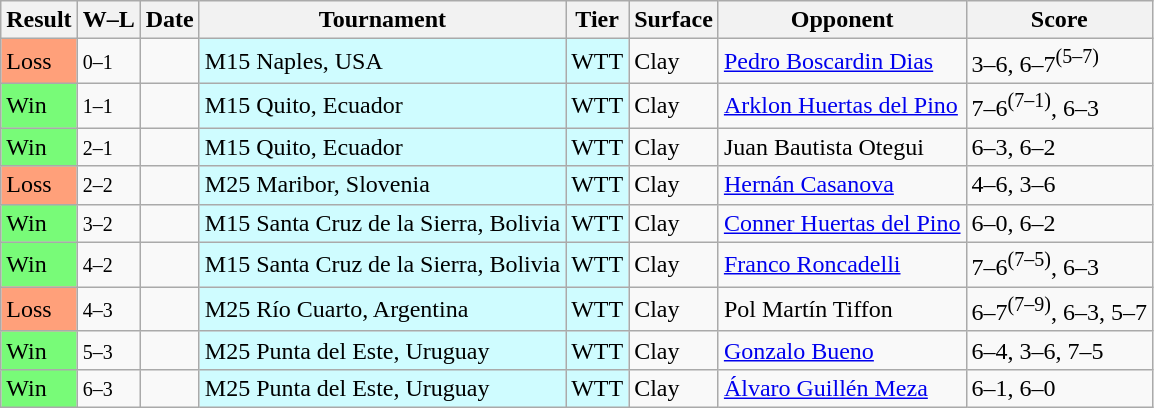<table class="sortable wikitable">
<tr>
<th>Result</th>
<th class="unsortable">W–L</th>
<th>Date</th>
<th>Tournament</th>
<th>Tier</th>
<th>Surface</th>
<th>Opponent</th>
<th class="unsortable">Score</th>
</tr>
<tr>
<td bgcolor=FFA07A>Loss</td>
<td><small>0–1</small></td>
<td></td>
<td style="background:#cffcff;">M15 Naples, USA</td>
<td style="background:#cffcff;">WTT</td>
<td>Clay</td>
<td> <a href='#'>Pedro Boscardin Dias</a></td>
<td>3–6, 6–7<sup>(5–7)</sup></td>
</tr>
<tr>
<td bgcolor=78FB78>Win</td>
<td><small>1–1</small></td>
<td></td>
<td style="background:#cffcff;">M15 Quito, Ecuador</td>
<td style="background:#cffcff;">WTT</td>
<td>Clay</td>
<td> <a href='#'>Arklon Huertas del Pino</a></td>
<td>7–6<sup>(7–1)</sup>, 6–3</td>
</tr>
<tr>
<td bgcolor=78FB78>Win</td>
<td><small>2–1</small></td>
<td></td>
<td style="background:#cffcff;">M15 Quito, Ecuador</td>
<td style="background:#cffcff;">WTT</td>
<td>Clay</td>
<td> Juan Bautista Otegui</td>
<td>6–3, 6–2</td>
</tr>
<tr>
<td bgcolor=FFA07A>Loss</td>
<td><small>2–2</small></td>
<td></td>
<td style="background:#cffcff;">M25 Maribor, Slovenia</td>
<td style="background:#cffcff;">WTT</td>
<td>Clay</td>
<td> <a href='#'>Hernán Casanova</a></td>
<td>4–6, 3–6</td>
</tr>
<tr>
<td bgcolor=78FB78>Win</td>
<td><small>3–2</small></td>
<td></td>
<td style="background:#cffcff;">M15 Santa Cruz de la Sierra, Bolivia</td>
<td style="background:#cffcff;">WTT</td>
<td>Clay</td>
<td> <a href='#'>Conner Huertas del Pino</a></td>
<td>6–0, 6–2</td>
</tr>
<tr>
<td bgcolor=78FB78>Win</td>
<td><small>4–2</small></td>
<td></td>
<td style="background:#cffcff;">M15 Santa Cruz de la Sierra, Bolivia</td>
<td style="background:#cffcff;">WTT</td>
<td>Clay</td>
<td> <a href='#'>Franco Roncadelli</a></td>
<td>7–6<sup>(7–5)</sup>, 6–3</td>
</tr>
<tr>
<td bgcolor=FFA07A>Loss</td>
<td><small>4–3</small></td>
<td></td>
<td style="background:#cffcff;">M25 Río Cuarto, Argentina</td>
<td style="background:#cffcff;">WTT</td>
<td>Clay</td>
<td> Pol Martín Tiffon</td>
<td>6–7<sup>(7–9)</sup>, 6–3, 5–7</td>
</tr>
<tr>
<td bgcolor=78FB78>Win</td>
<td><small>5–3</small></td>
<td></td>
<td style="background:#cffcff;">M25 Punta del Este, Uruguay</td>
<td style="background:#cffcff;">WTT</td>
<td>Clay</td>
<td> <a href='#'>Gonzalo Bueno</a></td>
<td>6–4, 3–6, 7–5</td>
</tr>
<tr>
<td bgcolor=78FB78>Win</td>
<td><small>6–3</small></td>
<td></td>
<td style="background:#cffcff;">M25 Punta del Este, Uruguay</td>
<td style="background:#cffcff;">WTT</td>
<td>Clay</td>
<td> <a href='#'>Álvaro Guillén Meza</a></td>
<td>6–1, 6–0</td>
</tr>
</table>
